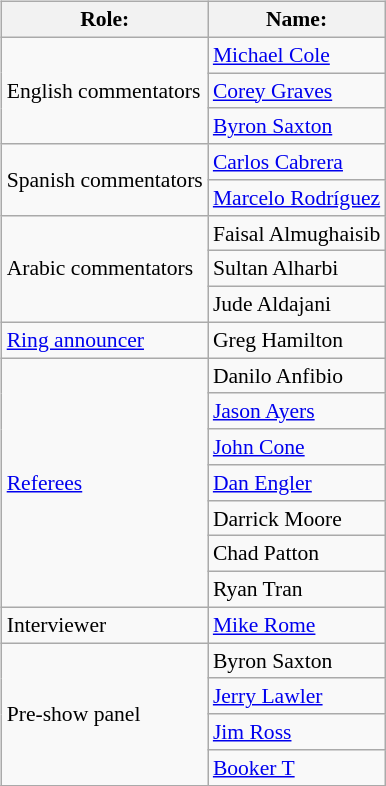<table class=wikitable style="font-size:90%; margin: 0.5em 0 0.5em 1em; float: right; clear: right;">
<tr>
<th>Role:</th>
<th>Name:</th>
</tr>
<tr>
<td rowspan=3>English commentators</td>
<td><a href='#'>Michael Cole</a></td>
</tr>
<tr>
<td><a href='#'>Corey Graves</a></td>
</tr>
<tr>
<td><a href='#'>Byron Saxton</a></td>
</tr>
<tr>
<td rowspan=2>Spanish commentators</td>
<td><a href='#'>Carlos Cabrera</a></td>
</tr>
<tr>
<td><a href='#'>Marcelo Rodríguez</a></td>
</tr>
<tr>
<td rowspan=3>Arabic commentators</td>
<td>Faisal Almughaisib</td>
</tr>
<tr>
<td>Sultan Alharbi</td>
</tr>
<tr>
<td>Jude Aldajani</td>
</tr>
<tr>
<td><a href='#'>Ring announcer</a></td>
<td>Greg Hamilton</td>
</tr>
<tr>
<td rowspan=7><a href='#'>Referees</a></td>
<td>Danilo Anfibio</td>
</tr>
<tr>
<td><a href='#'>Jason Ayers</a></td>
</tr>
<tr>
<td><a href='#'>John Cone</a></td>
</tr>
<tr>
<td><a href='#'>Dan Engler</a></td>
</tr>
<tr>
<td>Darrick Moore</td>
</tr>
<tr>
<td>Chad Patton</td>
</tr>
<tr>
<td>Ryan Tran</td>
</tr>
<tr>
<td>Interviewer</td>
<td><a href='#'>Mike Rome</a></td>
</tr>
<tr>
<td rowspan=4>Pre-show panel</td>
<td>Byron Saxton</td>
</tr>
<tr>
<td><a href='#'>Jerry Lawler</a></td>
</tr>
<tr>
<td><a href='#'>Jim Ross</a></td>
</tr>
<tr>
<td><a href='#'>Booker T</a></td>
</tr>
<tr>
</tr>
</table>
